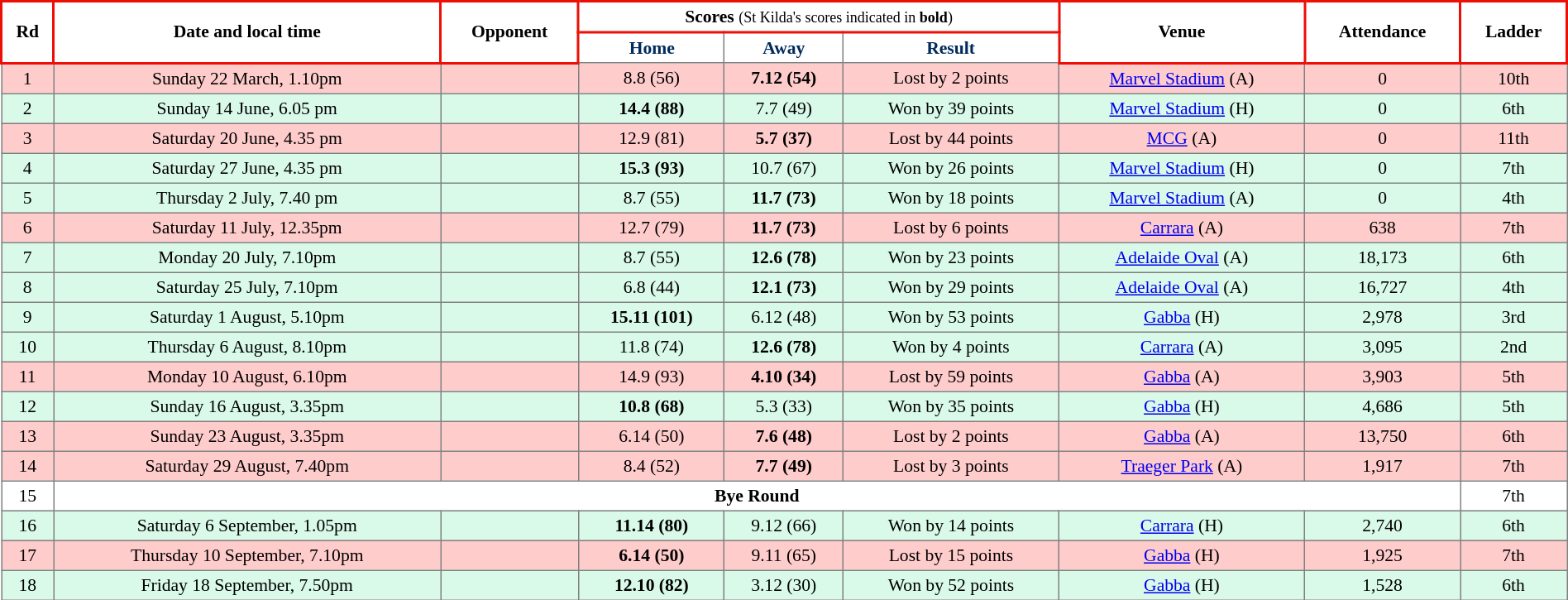<table border="1" cellpadding="3" cellspacing="0" style="border-collapse:collapse; font-size:90%; text-align:center; width:100%;">
<tr>
<td rowspan="2" style="border: solid #ED0F05 2px;"><strong>Rd</strong></td>
<td rowspan="2" style="border: solid #ED0F05 2px;"><strong>Date and local time</strong></td>
<td rowspan="2" style="border: solid #ED0F05 2px;"><strong>Opponent</strong></td>
<td colspan="3" style="border: solid #ED0F05 2px;"><strong>Scores</strong> <small>(St Kilda's scores indicated in <strong>bold</strong>)</small></td>
<td rowspan="2" style="border: solid #ED0F05 2px;"><strong>Venue</strong></td>
<td rowspan="2" style="border: solid #ED0F05 2px;"><strong>Attendance</strong></td>
<td rowspan="2" style="border: solid #ED0F05 2px;"><strong>Ladder</strong></td>
</tr>
<tr>
<th style="color:#002B5C">Home</th>
<th style="color:#002B5C">Away</th>
<th style="color:#002B5C">Result</th>
</tr>
<tr style="background:#fcc;">
<td>1</td>
<td>Sunday 22 March, 1.10pm</td>
<td></td>
<td>8.8 (56)</td>
<td><strong>7.12 (54)</strong></td>
<td>Lost by 2 points</td>
<td><a href='#'>Marvel Stadium</a>  (A)</td>
<td>0</td>
<td>10th</td>
</tr>
<tr style="background:#d9f9e9;">
<td>2</td>
<td>Sunday 14 June, 6.05 pm</td>
<td></td>
<td><strong>14.4 (88)</strong></td>
<td>7.7 (49)</td>
<td>Won by 39 points</td>
<td><a href='#'>Marvel Stadium</a>  (H)</td>
<td>0</td>
<td>6th</td>
</tr>
<tr style="background:#fcc;">
<td>3</td>
<td>Saturday 20 June, 4.35 pm</td>
<td></td>
<td>12.9 (81)</td>
<td><strong>5.7 (37)</strong></td>
<td>Lost by 44 points</td>
<td><a href='#'>MCG</a> (A)</td>
<td>0</td>
<td>11th</td>
</tr>
<tr style="background:#d9f9e9;">
<td>4</td>
<td>Saturday 27 June, 4.35 pm</td>
<td></td>
<td><strong>15.3 (93)</strong></td>
<td>10.7 (67)</td>
<td>Won by 26 points</td>
<td><a href='#'>Marvel Stadium</a>  (H)</td>
<td>0</td>
<td>7th</td>
</tr>
<tr style="background:#d9f9e9;">
<td>5</td>
<td>Thursday 2 July, 7.40 pm</td>
<td></td>
<td>8.7 (55)</td>
<td><strong>11.7 (73)</strong></td>
<td>Won by 18 points</td>
<td><a href='#'>Marvel Stadium</a> (A)</td>
<td>0</td>
<td>4th</td>
</tr>
<tr style="background:#fcc;">
<td>6</td>
<td>Saturday 11 July, 12.35pm</td>
<td></td>
<td>12.7 (79)</td>
<td><strong>11.7 (73)</strong></td>
<td>Lost by 6 points</td>
<td><a href='#'>Carrara</a> (A)</td>
<td>638</td>
<td>7th</td>
</tr>
<tr style="background:#d9f9e9;">
<td>7</td>
<td>Monday 20 July, 7.10pm</td>
<td></td>
<td>8.7 (55)</td>
<td><strong>12.6 (78)</strong></td>
<td>Won by 23 points</td>
<td><a href='#'>Adelaide Oval</a> (A)</td>
<td>18,173</td>
<td>6th</td>
</tr>
<tr style="background:#d9f9e9;">
<td>8</td>
<td>Saturday 25 July, 7.10pm</td>
<td></td>
<td>6.8 (44)</td>
<td><strong>12.1 (73)</strong></td>
<td>Won by 29 points</td>
<td><a href='#'>Adelaide Oval</a> (A)</td>
<td>16,727</td>
<td>4th</td>
</tr>
<tr style="background:#d9f9e9;">
<td>9</td>
<td>Saturday 1 August, 5.10pm</td>
<td></td>
<td><strong>15.11 (101)</strong></td>
<td>6.12 (48)</td>
<td>Won by 53 points</td>
<td><a href='#'>Gabba</a> (H)</td>
<td>2,978</td>
<td>3rd</td>
</tr>
<tr style="background:#d9f9e9;">
<td>10</td>
<td>Thursday 6 August, 8.10pm</td>
<td></td>
<td>11.8 (74)</td>
<td><strong>12.6 (78)</strong></td>
<td>Won by 4 points</td>
<td><a href='#'>Carrara</a> (A)</td>
<td>3,095</td>
<td>2nd</td>
</tr>
<tr style="background:#fcc;">
<td>11</td>
<td>Monday 10 August, 6.10pm</td>
<td></td>
<td>14.9 (93)</td>
<td><strong>4.10 (34)</strong></td>
<td>Lost by 59 points</td>
<td><a href='#'>Gabba</a> (A)</td>
<td>3,903</td>
<td>5th</td>
</tr>
<tr style="background:#d9f9e9;">
<td>12</td>
<td>Sunday 16 August, 3.35pm</td>
<td></td>
<td><strong>10.8 (68)</strong></td>
<td>5.3 (33)</td>
<td>Won by 35 points</td>
<td><a href='#'>Gabba</a> (H)</td>
<td>4,686</td>
<td>5th</td>
</tr>
<tr style="background:#fcc;">
<td>13</td>
<td>Sunday 23 August, 3.35pm</td>
<td></td>
<td>6.14 (50)</td>
<td><strong>7.6 (48)</strong></td>
<td>Lost by 2 points</td>
<td><a href='#'>Gabba</a> (A)</td>
<td>13,750</td>
<td>6th</td>
</tr>
<tr style="background:#fcc;">
<td>14</td>
<td>Saturday 29 August, 7.40pm</td>
<td></td>
<td>8.4 (52)</td>
<td><strong>7.7 (49)</strong></td>
<td>Lost by 3 points</td>
<td><a href='#'>Traeger Park</a> (A)</td>
<td>1,917</td>
<td>7th</td>
</tr>
<tr>
<td>15</td>
<td colspan="7" align="center"><strong>Bye Round</strong></td>
<td>7th</td>
</tr>
<tr style="background:#d9f9e9;">
<td>16</td>
<td>Saturday 6 September, 1.05pm</td>
<td></td>
<td><strong>11.14 (80)</strong></td>
<td>9.12 (66)</td>
<td>Won by 14 points</td>
<td><a href='#'>Carrara</a> (H)</td>
<td>2,740</td>
<td>6th</td>
</tr>
<tr style="background:#fcc;">
<td>17</td>
<td>Thursday 10 September, 7.10pm</td>
<td></td>
<td><strong>6.14 (50)</strong></td>
<td>9.11 (65)</td>
<td>Lost by 15 points</td>
<td><a href='#'>Gabba</a> (H)</td>
<td>1,925</td>
<td>7th</td>
</tr>
<tr style="background:#d9f9e9;">
<td>18</td>
<td>Friday 18 September, 7.50pm</td>
<td></td>
<td><strong>12.10 (82)</strong></td>
<td>3.12 (30)</td>
<td>Won by 52 points</td>
<td><a href='#'>Gabba</a> (H)</td>
<td>1,528</td>
<td>6th</td>
</tr>
</table>
